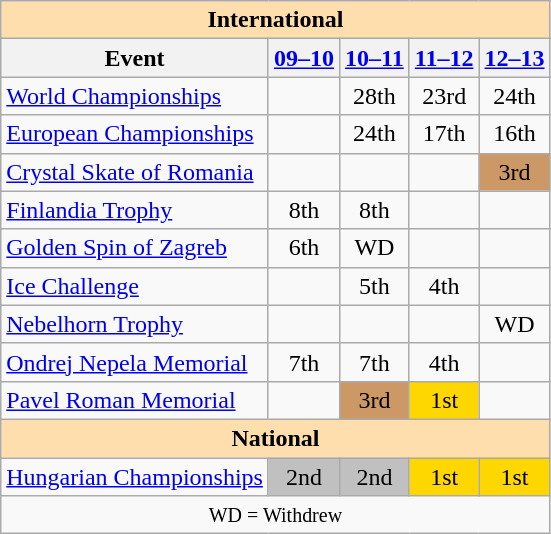<table class="wikitable" style="text-align:center">
<tr>
<th style="background-color: #ffdead; " colspan=5 align=center>International</th>
</tr>
<tr>
<th>Event</th>
<th><a href='#'>09–10</a></th>
<th><a href='#'>10–11</a></th>
<th><a href='#'>11–12</a></th>
<th><a href='#'>12–13</a></th>
</tr>
<tr>
<td align=left><a href='#'>World Championships</a></td>
<td></td>
<td>28th</td>
<td>23rd</td>
<td>24th</td>
</tr>
<tr>
<td align=left><a href='#'>European Championships</a></td>
<td></td>
<td>24th</td>
<td>17th</td>
<td>16th</td>
</tr>
<tr>
<td align=left><a href='#'>Crystal Skate of Romania</a></td>
<td></td>
<td></td>
<td></td>
<td bgcolor=cc9966>3rd</td>
</tr>
<tr>
<td align=left><a href='#'>Finlandia Trophy</a></td>
<td>8th</td>
<td>8th</td>
<td></td>
<td></td>
</tr>
<tr>
<td align=left><a href='#'>Golden Spin of Zagreb</a></td>
<td>6th</td>
<td>WD</td>
<td></td>
<td></td>
</tr>
<tr>
<td align=left><a href='#'>Ice Challenge</a></td>
<td></td>
<td>5th</td>
<td>4th</td>
<td></td>
</tr>
<tr>
<td align=left><a href='#'>Nebelhorn Trophy</a></td>
<td></td>
<td></td>
<td></td>
<td>WD</td>
</tr>
<tr>
<td align=left><a href='#'>Ondrej Nepela Memorial</a></td>
<td>7th</td>
<td>7th</td>
<td>4th</td>
<td></td>
</tr>
<tr>
<td align=left><a href='#'>Pavel Roman Memorial</a></td>
<td></td>
<td bgcolor=cc9966>3rd</td>
<td bgcolor=gold>1st</td>
<td></td>
</tr>
<tr>
<th style="background-color: #ffdead; " colspan=5 align=center>National</th>
</tr>
<tr>
<td align=left><a href='#'>Hungarian Championships</a></td>
<td bgcolor=silver>2nd</td>
<td bgcolor=silver>2nd</td>
<td bgcolor=gold>1st</td>
<td bgcolor=gold>1st</td>
</tr>
<tr>
<td colspan=5 align=center><small> WD = Withdrew </small></td>
</tr>
</table>
